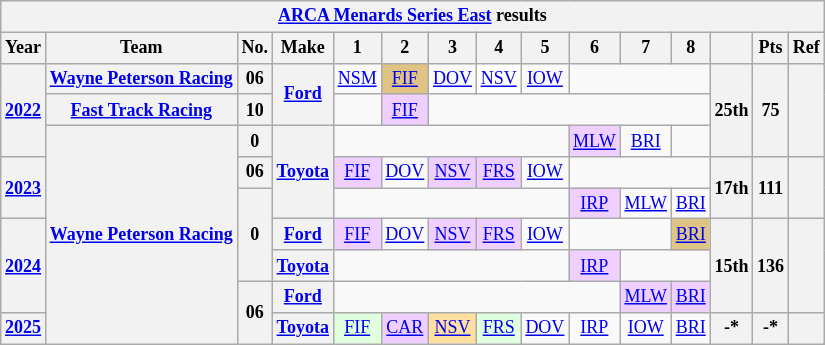<table class="wikitable" style="text-align:center; font-size:75%">
<tr>
<th colspan="24"><a href='#'>ARCA Menards Series East</a> results</th>
</tr>
<tr>
<th>Year</th>
<th>Team</th>
<th>No.</th>
<th>Make</th>
<th>1</th>
<th>2</th>
<th>3</th>
<th>4</th>
<th>5</th>
<th>6</th>
<th>7</th>
<th>8</th>
<th></th>
<th>Pts</th>
<th>Ref</th>
</tr>
<tr>
<th rowspan=3><a href='#'>2022</a></th>
<th><a href='#'>Wayne Peterson Racing</a></th>
<th>06</th>
<th rowspan=2><a href='#'>Ford</a></th>
<td><a href='#'>NSM</a></td>
<td style="background:#DFC484;"><a href='#'>FIF</a><br></td>
<td><a href='#'>DOV</a></td>
<td style="background:#FFFFFF;"><a href='#'>NSV</a><br></td>
<td><a href='#'>IOW</a></td>
<td colspan=3></td>
<th rowspan=3>25th</th>
<th rowspan=3>75</th>
<th rowspan=3></th>
</tr>
<tr>
<th><a href='#'>Fast Track Racing</a></th>
<th>10</th>
<td></td>
<td style="background:#EFCFFF;"><a href='#'>FIF</a><br></td>
<td colspan=6></td>
</tr>
<tr>
<th rowspan=7><a href='#'>Wayne Peterson Racing</a></th>
<th>0</th>
<th rowspan=3><a href='#'>Toyota</a></th>
<td colspan=5></td>
<td style="background:#EFCFFF;"><a href='#'>MLW</a><br></td>
<td><a href='#'>BRI</a></td>
<td></td>
</tr>
<tr>
<th rowspan=2><a href='#'>2023</a></th>
<th>06</th>
<td style="background:#EFCFFF;"><a href='#'>FIF</a><br></td>
<td><a href='#'>DOV</a></td>
<td style="background:#EFCFFF;"><a href='#'>NSV</a><br></td>
<td style="background:#EFCFFF;"><a href='#'>FRS</a><br></td>
<td><a href='#'>IOW</a></td>
<td colspan=3></td>
<th rowspan=2>17th</th>
<th rowspan=2>111</th>
<th rowspan=2></th>
</tr>
<tr>
<th rowspan=3>0</th>
<td colspan=5></td>
<td style="background:#EFCFFF;"><a href='#'>IRP</a><br></td>
<td><a href='#'>MLW</a></td>
<td><a href='#'>BRI</a></td>
</tr>
<tr>
<th rowspan=3><a href='#'>2024</a></th>
<th><a href='#'>Ford</a></th>
<td style="background:#EFCFFF;"><a href='#'>FIF</a><br></td>
<td><a href='#'>DOV</a></td>
<td style="background:#EFCFFF;"><a href='#'>NSV</a><br></td>
<td style="background:#EFCFFF;"><a href='#'>FRS</a><br></td>
<td><a href='#'>IOW</a></td>
<td colspan=2></td>
<td style="background:#DFC484;"><a href='#'>BRI</a><br></td>
<th rowspan=3>15th</th>
<th rowspan=3>136</th>
<th rowspan=3></th>
</tr>
<tr>
<th><a href='#'>Toyota</a></th>
<td colspan=5></td>
<td style="background:#EFCFFF;"><a href='#'>IRP</a><br></td>
<td colspan=2></td>
</tr>
<tr>
<th rowspan=2>06</th>
<th><a href='#'>Ford</a></th>
<td colspan=6></td>
<td style="background:#EFCFFF;"><a href='#'>MLW</a><br></td>
<td style="background:#EFCFFF;"><a href='#'>BRI</a><br></td>
</tr>
<tr>
<th><a href='#'>2025</a></th>
<th><a href='#'>Toyota</a></th>
<td style="background:#DFFFDF;"><a href='#'>FIF</a><br></td>
<td style="background:#EFCFFF;"><a href='#'>CAR</a><br></td>
<td style="background:#FFDF9F;"><a href='#'>NSV</a><br></td>
<td style="background:#DFFFDF;"><a href='#'>FRS</a><br></td>
<td><a href='#'>DOV</a></td>
<td><a href='#'>IRP</a></td>
<td><a href='#'>IOW</a></td>
<td><a href='#'>BRI</a></td>
<th>-*</th>
<th>-*</th>
<th></th>
</tr>
</table>
